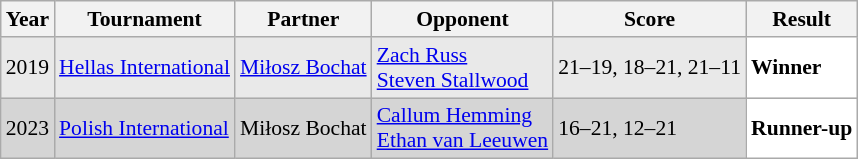<table class="sortable wikitable" style="font-size: 90%;">
<tr>
<th>Year</th>
<th>Tournament</th>
<th>Partner</th>
<th>Opponent</th>
<th>Score</th>
<th>Result</th>
</tr>
<tr style="background:#E9E9E9">
<td align="center">2019</td>
<td align="left"><a href='#'>Hellas International</a></td>
<td align="left"> <a href='#'>Miłosz Bochat</a></td>
<td align="left"> <a href='#'>Zach Russ</a><br>  <a href='#'>Steven Stallwood</a></td>
<td align="left">21–19, 18–21, 21–11</td>
<td style="text-align:left; background:white"> <strong>Winner</strong></td>
</tr>
<tr style="background:#D5D5D5">
<td align="center">2023</td>
<td align="left"><a href='#'>Polish International</a></td>
<td align="left"> Miłosz Bochat</td>
<td align="left"> <a href='#'>Callum Hemming</a><br> <a href='#'>Ethan van Leeuwen</a></td>
<td align="left">16–21, 12–21</td>
<td style="text-align:left; background:white"> <strong>Runner-up</strong></td>
</tr>
</table>
